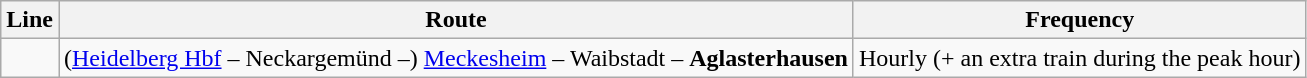<table class="wikitable">
<tr>
<th>Line</th>
<th>Route</th>
<th>Frequency</th>
</tr>
<tr>
<td></td>
<td>(<a href='#'>Heidelberg Hbf</a> – Neckargemünd –) <a href='#'>Meckesheim</a> – Waibstadt – <strong>Aglasterhausen</strong></td>
<td>Hourly (+ an extra train during the peak hour)</td>
</tr>
</table>
